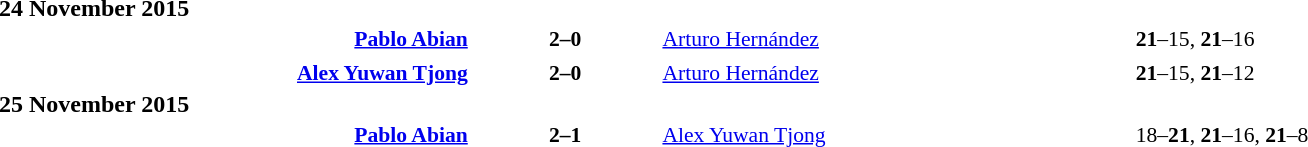<table style="width:100%;" cellspacing="1">
<tr>
<th width=25%></th>
<th width=10%></th>
<th width=25%></th>
</tr>
<tr>
<td><strong>24 November 2015</strong></td>
</tr>
<tr style=font-size:90%>
<td align=right><strong> <a href='#'>Pablo Abian</a></strong></td>
<td align=center><strong> 2–0 </strong></td>
<td> <a href='#'>Arturo Hernández</a></td>
<td><strong>21</strong>–15, <strong>21</strong>–16</td>
</tr>
<tr>
<td></td>
</tr>
<tr style=font-size:90%>
<td align=right><strong> <a href='#'>Alex Yuwan Tjong</a></strong></td>
<td align=center><strong> 2–0 </strong></td>
<td> <a href='#'>Arturo Hernández</a></td>
<td><strong>21</strong>–15, <strong>21</strong>–12</td>
</tr>
<tr>
<td><strong>25 November 2015</strong></td>
</tr>
<tr style=font-size:90%>
<td align=right><strong> <a href='#'>Pablo Abian</a></strong></td>
<td align=center><strong> 2–1 </strong></td>
<td> <a href='#'>Alex Yuwan Tjong</a></td>
<td>18–<strong>21</strong>, <strong>21</strong>–16, <strong>21</strong>–8</td>
<td></td>
</tr>
</table>
